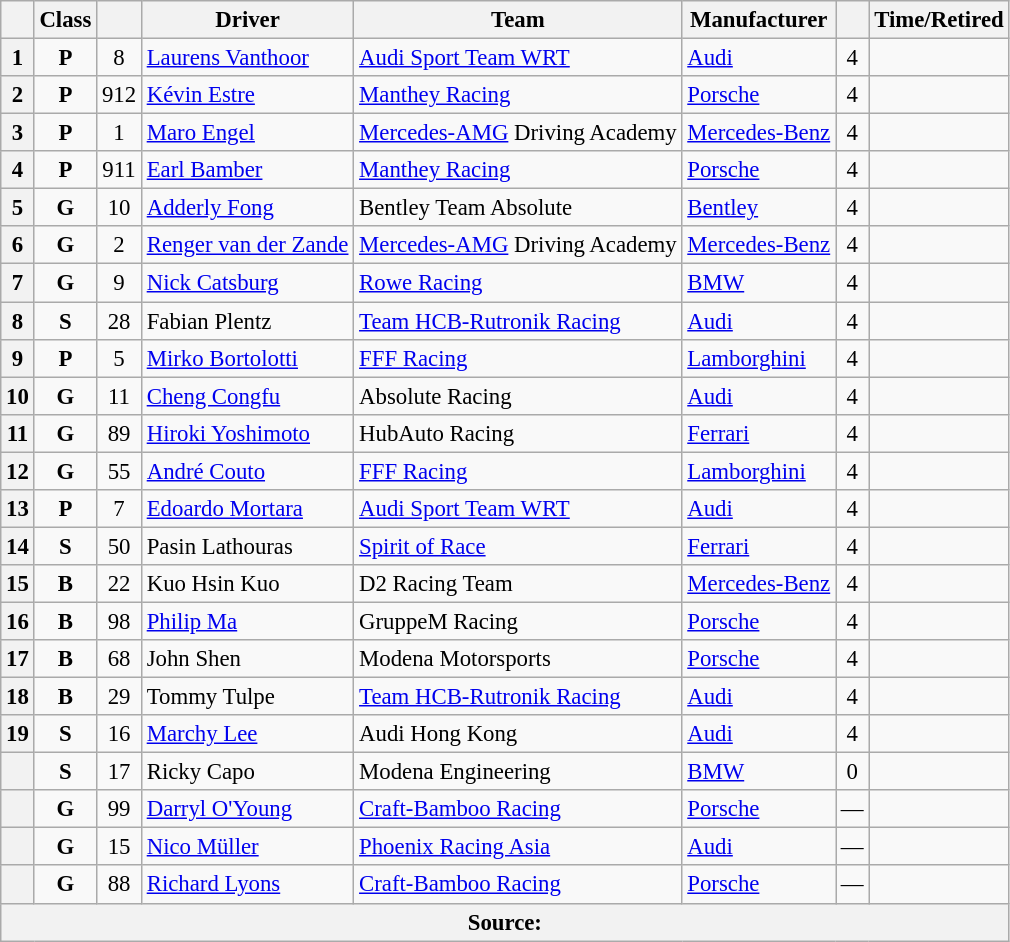<table class="wikitable sortable" style="font-size: 95%;">
<tr>
<th scope="col"></th>
<th scope="col">Class</th>
<th scope="col"></th>
<th scope="col">Driver</th>
<th scope="col">Team</th>
<th scope="col">Manufacturer</th>
<th scope="col"></th>
<th scope="col">Time/Retired</th>
</tr>
<tr>
<th scope="row">1</th>
<td align=center><strong><span>P</span></strong></td>
<td align=center>8</td>
<td data-sort-value="VAN"> <a href='#'>Laurens Vanthoor</a></td>
<td data-sort-value="AUD2"> <a href='#'>Audi Sport Team WRT</a></td>
<td><a href='#'>Audi</a></td>
<td align=center>4</td>
<td></td>
</tr>
<tr>
<th scope="row">2</th>
<td align=center><strong><span>P</span></strong></td>
<td align=center>912</td>
<td data-sort-value="EST"> <a href='#'>Kévin Estre</a></td>
<td data-sort-value="MAN"> <a href='#'>Manthey Racing</a></td>
<td><a href='#'>Porsche</a></td>
<td align=center>4</td>
<td></td>
</tr>
<tr>
<th scope="row">3</th>
<td align=center><strong><span>P</span></strong></td>
<td align=center>1</td>
<td data-sort-value="ENG"> <a href='#'>Maro Engel</a></td>
<td data-sort-value="MER"> <a href='#'>Mercedes-AMG</a> Driving Academy</td>
<td><a href='#'>Mercedes-Benz</a></td>
<td align=center>4</td>
<td></td>
</tr>
<tr>
<th scope="row">4</th>
<td align=center><strong><span>P</span></strong></td>
<td align=center>911</td>
<td data-sort-value="BAM"> <a href='#'>Earl Bamber</a></td>
<td data-sort-value="MAN"> <a href='#'>Manthey Racing</a></td>
<td><a href='#'>Porsche</a></td>
<td align=center>4</td>
<td></td>
</tr>
<tr>
<th scope="row">5</th>
<td align=center><strong><span>G</span></strong></td>
<td align=center>10</td>
<td data-sort-value="FON"> <a href='#'>Adderly Fong</a></td>
<td data-sort-value="BEN"> Bentley Team Absolute</td>
<td><a href='#'>Bentley</a></td>
<td align=center>4</td>
<td></td>
</tr>
<tr>
<th scope="row">6</th>
<td align=center><strong><span>G</span></strong></td>
<td align=center>2</td>
<td data-sort-value="VDZ"> <a href='#'>Renger van der Zande</a></td>
<td data-sort-value="MER"> <a href='#'>Mercedes-AMG</a> Driving Academy</td>
<td><a href='#'>Mercedes-Benz</a></td>
<td align=center>4</td>
<td></td>
</tr>
<tr>
<th scope="row">7</th>
<td align=center><strong><span>G</span></strong></td>
<td align=center>9</td>
<td data-sort-value="CAT"> <a href='#'>Nick Catsburg</a></td>
<td data-sort-value="ROW"> <a href='#'>Rowe Racing</a></td>
<td><a href='#'>BMW</a></td>
<td align=center>4</td>
<td></td>
</tr>
<tr>
<th scope="row">8</th>
<td align=center><strong><span>S</span></strong></td>
<td align=center>28</td>
<td data-sort-value="PLE"> Fabian Plentz</td>
<td data-sort-value="TEA"> <a href='#'>Team HCB-Rutronik Racing</a></td>
<td><a href='#'>Audi</a></td>
<td align=center>4</td>
<td></td>
</tr>
<tr>
<th scope="row">9</th>
<td align=center><strong><span>P</span></strong></td>
<td align=center>5</td>
<td data-sort-value="BOR"> <a href='#'>Mirko Bortolotti</a></td>
<td data-sort-value="FFF"> <a href='#'>FFF Racing</a></td>
<td><a href='#'>Lamborghini</a></td>
<td align=center>4</td>
<td></td>
</tr>
<tr>
<th scope="row">10</th>
<td align=center><strong><span>G</span></strong></td>
<td align=center>11</td>
<td data-sort-value="CHE"> <a href='#'>Cheng Congfu</a></td>
<td data-sort-value="ABS"> Absolute Racing</td>
<td><a href='#'>Audi</a></td>
<td align=center>4</td>
<td></td>
</tr>
<tr>
<th scope="row">11</th>
<td align=center><strong><span>G</span></strong></td>
<td align=center>89</td>
<td data-sort-value="YOS"> <a href='#'>Hiroki Yoshimoto</a></td>
<td data-sort-value="HUB"> HubAuto Racing</td>
<td><a href='#'>Ferrari</a></td>
<td align=center>4</td>
<td></td>
</tr>
<tr>
<th scope="row">12</th>
<td align=center><strong><span>G</span></strong></td>
<td align=center>55</td>
<td data-sort-value="COU"> <a href='#'>André Couto</a></td>
<td data-sort-value="FFF"> <a href='#'>FFF Racing</a></td>
<td><a href='#'>Lamborghini</a></td>
<td align=center>4</td>
<td></td>
</tr>
<tr>
<th scope="row">13</th>
<td align=center><strong><span>P</span></strong></td>
<td align=center>7</td>
<td data-sort-value="MOR"> <a href='#'>Edoardo Mortara</a></td>
<td data-sort-value="AUD2"> <a href='#'>Audi Sport Team WRT</a></td>
<td><a href='#'>Audi</a></td>
<td align=center>4</td>
<td></td>
</tr>
<tr>
<th scope="row">14</th>
<td align=center><strong><span>S</span></strong></td>
<td align=center>50</td>
<td data-sort-value="LAT"> Pasin Lathouras</td>
<td data-sort-value="SPI"> <a href='#'>Spirit of Race</a></td>
<td><a href='#'>Ferrari</a></td>
<td align=center>4</td>
<td></td>
</tr>
<tr>
<th scope="row">15</th>
<td align=center><strong><span>B</span></strong></td>
<td align=center>22</td>
<td data-sort-value="KUO"> Kuo Hsin Kuo</td>
<td data-sort-value="D2R"> D2 Racing Team</td>
<td><a href='#'>Mercedes-Benz</a></td>
<td align=center>4</td>
<td></td>
</tr>
<tr>
<th scope="row">16</th>
<td align=center><strong><span>B</span></strong></td>
<td align=center>98</td>
<td data-sort-value="MA"> <a href='#'>Philip Ma</a></td>
<td data-sort-value="GRU"> GruppeM Racing</td>
<td><a href='#'>Porsche</a></td>
<td align=center>4</td>
<td></td>
</tr>
<tr>
<th scope="row">17</th>
<td align=center><strong><span>B</span></strong></td>
<td align=center>68</td>
<td data-sort-value="SHE"> John Shen</td>
<td data-sort-value="MOD"> Modena Motorsports</td>
<td><a href='#'>Porsche</a></td>
<td align=center>4</td>
<td></td>
</tr>
<tr>
<th scope="row">18</th>
<td align=center><strong><span>B</span></strong></td>
<td align=center>29</td>
<td data-sort-value="TUL"> Tommy Tulpe</td>
<td data-sort-value="TEA"> <a href='#'>Team HCB-Rutronik Racing</a></td>
<td><a href='#'>Audi</a></td>
<td align=center>4</td>
<td></td>
</tr>
<tr>
<th scope="row">19</th>
<td align=center><strong><span>S</span></strong></td>
<td align=center>16</td>
<td data-sort-value="LEE"> <a href='#'>Marchy Lee</a></td>
<td data-sort-value="AUD1"> Audi Hong Kong</td>
<td><a href='#'>Audi</a></td>
<td align=center>4</td>
<td></td>
</tr>
<tr>
<th scope="row" data-sort-value="20"></th>
<td align=center><strong><span>S</span></strong></td>
<td align=center>17</td>
<td data-sort-value="CAP"> Ricky Capo</td>
<td data-sort-value="MOD"> Modena Engineering</td>
<td><a href='#'>BMW</a></td>
<td align=center>0</td>
<td></td>
</tr>
<tr>
<th scope="row" data-sort-value="21"></th>
<td align=center><strong><span>G</span></strong></td>
<td align=center>99</td>
<td data-sort-value="OYO"> <a href='#'>Darryl O'Young</a></td>
<td data-sort-value="CRA"> <a href='#'>Craft-Bamboo Racing</a></td>
<td><a href='#'>Porsche</a></td>
<td align=center>—</td>
<td></td>
</tr>
<tr>
<th scope="row" data-sort-value="22"></th>
<td align=center><strong><span>G</span></strong></td>
<td align=center>15</td>
<td data-sort-value="MUL"> <a href='#'>Nico Müller</a></td>
<td data-sort-value="PHO"> <a href='#'>Phoenix Racing Asia</a></td>
<td><a href='#'>Audi</a></td>
<td align=center>—</td>
<td></td>
</tr>
<tr>
<th scope="row" data-sort-value="23"></th>
<td align=center><strong><span>G</span></strong></td>
<td align=center>88</td>
<td data-sort-value="LYO"> <a href='#'>Richard Lyons</a></td>
<td data-sort-value="CRA"> <a href='#'>Craft-Bamboo Racing</a></td>
<td><a href='#'>Porsche</a></td>
<td align=center>—</td>
<td></td>
</tr>
<tr>
<th colspan=8>Source:</th>
</tr>
</table>
